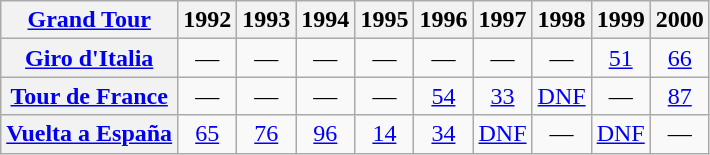<table class="wikitable plainrowheaders">
<tr>
<th scope="col"><a href='#'>Grand Tour</a></th>
<th scope="col">1992</th>
<th scope="col">1993</th>
<th scope="col">1994</th>
<th scope="col">1995</th>
<th scope="col">1996</th>
<th scope="col">1997</th>
<th scope="col">1998</th>
<th scope="col">1999</th>
<th scope="col">2000</th>
</tr>
<tr style="text-align:center;">
<th scope="row"> <a href='#'>Giro d'Italia</a></th>
<td>—</td>
<td>—</td>
<td>—</td>
<td>—</td>
<td>—</td>
<td>—</td>
<td>—</td>
<td><a href='#'>51</a></td>
<td><a href='#'>66</a></td>
</tr>
<tr style="text-align:center;">
<th scope="row"> <a href='#'>Tour de France</a></th>
<td>—</td>
<td>—</td>
<td>—</td>
<td>—</td>
<td><a href='#'>54</a></td>
<td><a href='#'>33</a></td>
<td><a href='#'>DNF</a></td>
<td>—</td>
<td><a href='#'>87</a></td>
</tr>
<tr style="text-align:center;">
<th scope="row"> <a href='#'>Vuelta a España</a></th>
<td><a href='#'>65</a></td>
<td><a href='#'>76</a></td>
<td><a href='#'>96</a></td>
<td><a href='#'>14</a></td>
<td><a href='#'>34</a></td>
<td><a href='#'>DNF</a></td>
<td>—</td>
<td><a href='#'>DNF</a></td>
<td>—</td>
</tr>
</table>
